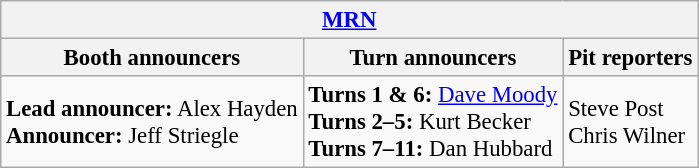<table class="wikitable" style="font-size: 95%">
<tr>
<th colspan="3"><a href='#'>MRN</a></th>
</tr>
<tr>
<th>Booth announcers</th>
<th>Turn announcers</th>
<th>Pit reporters</th>
</tr>
<tr>
<td><strong>Lead announcer:</strong> Alex Hayden<br><strong>Announcer:</strong> Jeff Striegle</td>
<td><strong>Turns 1 & 6:</strong> <a href='#'>Dave Moody</a><br><strong>Turns 2–5:</strong> Kurt Becker<br><strong>Turns 7–11:</strong> Dan Hubbard</td>
<td>Steve Post<br>Chris Wilner</td>
</tr>
</table>
